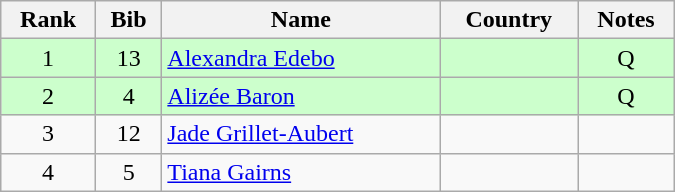<table class="wikitable" style="text-align:center; width:450px">
<tr>
<th>Rank</th>
<th>Bib</th>
<th>Name</th>
<th>Country</th>
<th>Notes</th>
</tr>
<tr bgcolor=ccffcc>
<td>1</td>
<td>13</td>
<td align=left><a href='#'>Alexandra Edebo</a></td>
<td align=left></td>
<td>Q</td>
</tr>
<tr bgcolor=ccffcc>
<td>2</td>
<td>4</td>
<td align=left><a href='#'>Alizée Baron</a></td>
<td align=left></td>
<td>Q</td>
</tr>
<tr>
<td>3</td>
<td>12</td>
<td align=left><a href='#'>Jade Grillet-Aubert</a></td>
<td align=left></td>
<td></td>
</tr>
<tr>
<td>4</td>
<td>5</td>
<td align=left><a href='#'>Tiana Gairns</a></td>
<td align=left></td>
<td></td>
</tr>
</table>
